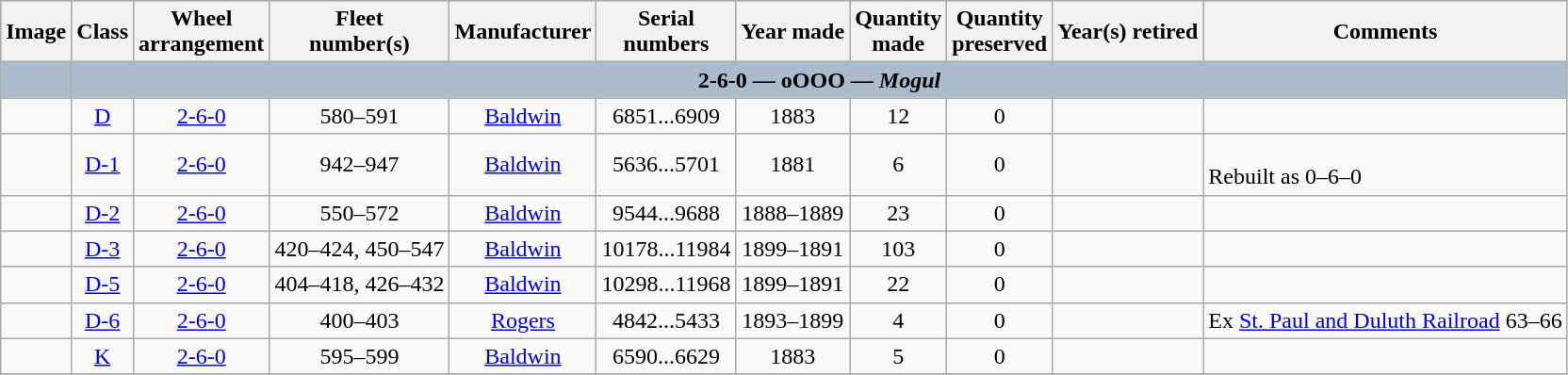<table class="wikitable" style="text-align:center">
<tr style="background:#AABBCC; font-weight:bold">
<th>Image</th>
<th>Class</th>
<th>Wheel<br>arrangement</th>
<th>Fleet<br>number(s)</th>
<th>Manufacturer</th>
<th>Serial<br>numbers</th>
<th>Year made</th>
<th>Quantity<br>made</th>
<th>Quantity<br>preserved</th>
<th>Year(s) retired</th>
<th>Comments</th>
</tr>
<tr style="background:#AABBCC; font-weight:bold">
<td></td>
<td colspan="10">2-6-0 — oOOO — <em>Mogul</em></td>
</tr>
<tr>
<td></td>
<td><a href='#'>D</a></td>
<td><a href='#'>2-6-0</a></td>
<td>580–591</td>
<td><a href='#'>Baldwin</a></td>
<td>6851...6909</td>
<td>1883</td>
<td>12</td>
<td>0</td>
<td></td>
<td align=left></td>
</tr>
<tr>
<td></td>
<td><a href='#'>D-1</a></td>
<td><a href='#'>2-6-0</a></td>
<td>942–947</td>
<td><a href='#'>Baldwin</a></td>
<td>5636...5701</td>
<td>1881</td>
<td>6</td>
<td>0</td>
<td></td>
<td align=left><br>Rebuilt as 0–6–0</td>
</tr>
<tr>
<td></td>
<td><a href='#'>D-2</a></td>
<td><a href='#'>2-6-0</a></td>
<td>550–572</td>
<td><a href='#'>Baldwin</a></td>
<td>9544...9688</td>
<td>1888–1889</td>
<td>23</td>
<td>0</td>
<td></td>
<td align=left></td>
</tr>
<tr>
<td></td>
<td><a href='#'>D-3</a></td>
<td><a href='#'>2-6-0</a></td>
<td>420–424, 450–547</td>
<td><a href='#'>Baldwin</a></td>
<td>10178...11984</td>
<td>1899–1891</td>
<td>103</td>
<td>0</td>
<td></td>
<td align=left></td>
</tr>
<tr>
<td></td>
<td><a href='#'>D-5</a></td>
<td><a href='#'>2-6-0</a></td>
<td>404–418, 426–432</td>
<td><a href='#'>Baldwin</a></td>
<td>10298...11968</td>
<td>1899–1891</td>
<td>22</td>
<td>0</td>
<td></td>
<td align=left></td>
</tr>
<tr>
<td></td>
<td><a href='#'>D-6</a></td>
<td><a href='#'>2-6-0</a></td>
<td>400–403</td>
<td><a href='#'>Rogers</a></td>
<td>4842...5433</td>
<td>1893–1899</td>
<td>4</td>
<td>0</td>
<td></td>
<td align=left>Ex <a href='#'>St. Paul and Duluth Railroad</a> 63–66</td>
</tr>
<tr>
<td></td>
<td><a href='#'>K</a></td>
<td><a href='#'>2-6-0</a></td>
<td>595–599</td>
<td><a href='#'>Baldwin</a></td>
<td>6590...6629</td>
<td>1883</td>
<td>5</td>
<td>0</td>
<td></td>
<td align=left></td>
</tr>
<tr>
</tr>
</table>
